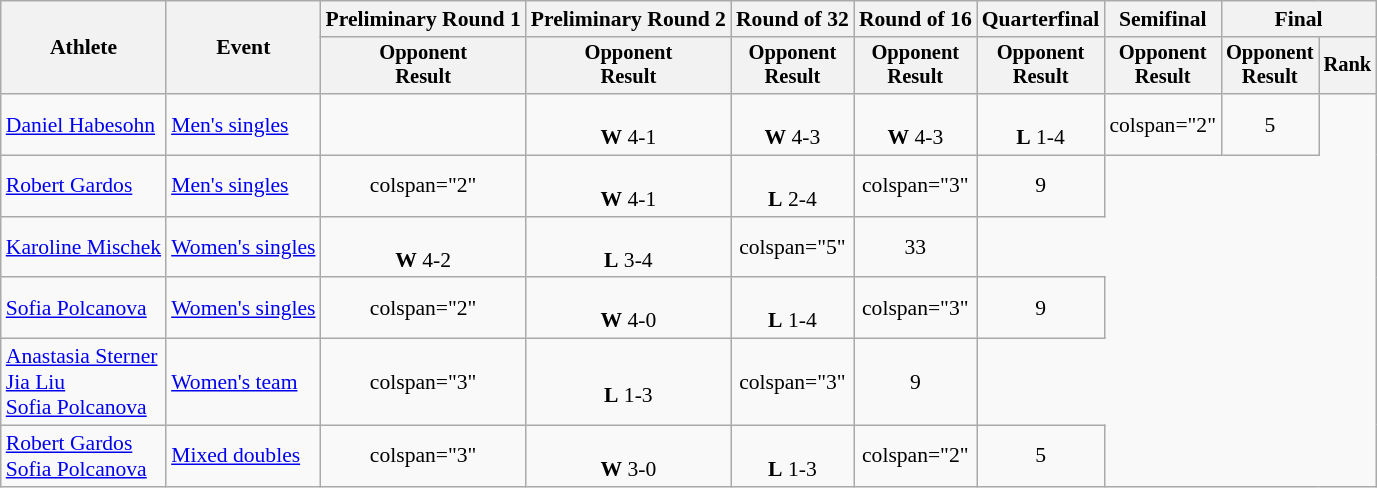<table class="wikitable" style="font-size:90%; text-align:center">
<tr>
<th rowspan="2">Athlete</th>
<th rowspan="2">Event</th>
<th>Preliminary Round 1</th>
<th>Preliminary Round 2</th>
<th>Round of 32</th>
<th>Round of 16</th>
<th>Quarterfinal</th>
<th>Semifinal</th>
<th colspan="2">Final</th>
</tr>
<tr style="font-size:95%">
<th>Opponent<br>Result</th>
<th>Opponent<br>Result</th>
<th>Opponent<br>Result</th>
<th>Opponent<br>Result</th>
<th>Opponent<br>Result</th>
<th>Opponent<br>Result</th>
<th>Opponent<br>Result</th>
<th>Rank</th>
</tr>
<tr>
<td align="left"><a href='#'>Daniel Habesohn</a></td>
<td align="left"><a href='#'>Men's singles</a></td>
<td></td>
<td><br><strong>W</strong> 4-1</td>
<td><br><strong>W</strong> 4-3</td>
<td><br><strong>W</strong> 4-3</td>
<td><br><strong>L</strong> 1-4</td>
<td>colspan="2" </td>
<td>5</td>
</tr>
<tr>
<td align="left"><a href='#'>Robert Gardos</a></td>
<td align="left"><a href='#'>Men's singles</a></td>
<td>colspan="2" </td>
<td><br><strong>W</strong> 4-1</td>
<td><br><strong>L</strong> 2-4</td>
<td>colspan="3" </td>
<td>9</td>
</tr>
<tr>
<td align="left"><a href='#'>Karoline Mischek</a></td>
<td align="left"><a href='#'>Women's singles</a></td>
<td><br><strong>W</strong> 4-2</td>
<td><br><strong>L</strong> 3-4</td>
<td>colspan="5" </td>
<td>33</td>
</tr>
<tr>
<td align="left"><a href='#'>Sofia Polcanova</a></td>
<td align="left"><a href='#'>Women's singles</a></td>
<td>colspan="2" </td>
<td><br><strong>W</strong> 4-0</td>
<td><br><strong>L</strong> 1-4</td>
<td>colspan="3" </td>
<td>9</td>
</tr>
<tr>
<td align="left"><a href='#'>Anastasia Sterner</a><br><a href='#'>Jia Liu</a><br><a href='#'>Sofia Polcanova</a></td>
<td align="left"><a href='#'>Women's team</a></td>
<td>colspan="3" </td>
<td><br><strong>L</strong> 1-3</td>
<td>colspan="3" </td>
<td>9</td>
</tr>
<tr>
<td align="left"><a href='#'>Robert Gardos</a><br><a href='#'>Sofia Polcanova</a></td>
<td align="left"><a href='#'>Mixed doubles</a></td>
<td>colspan="3" </td>
<td><br><strong>W</strong> 3-0</td>
<td><br><strong>L</strong> 1-3</td>
<td>colspan="2" </td>
<td>5</td>
</tr>
</table>
